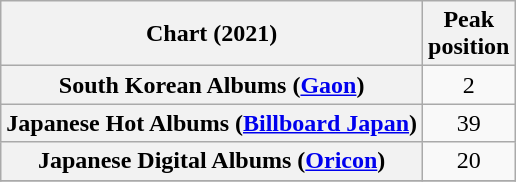<table class="wikitable plainrowheaders" style="text-align:center">
<tr>
<th scope="col">Chart (2021)</th>
<th scope="col">Peak<br>position</th>
</tr>
<tr>
<th scope="row">South Korean Albums (<a href='#'>Gaon</a>)</th>
<td>2</td>
</tr>
<tr>
<th scope="row">Japanese Hot Albums (<a href='#'>Billboard Japan</a>)</th>
<td>39</td>
</tr>
<tr>
<th scope="row">Japanese Digital Albums (<a href='#'>Oricon</a>)</th>
<td>20</td>
</tr>
<tr>
</tr>
</table>
